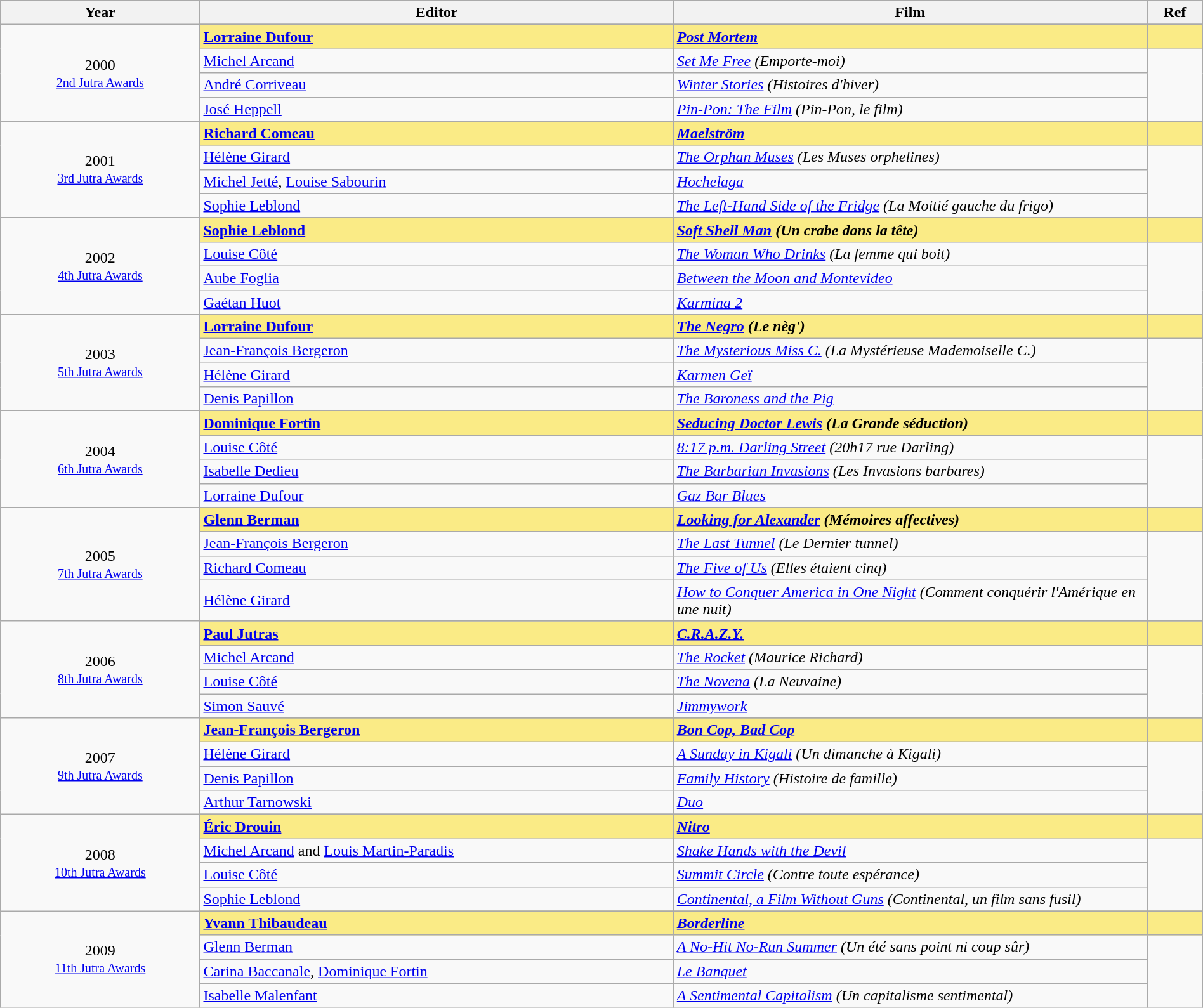<table class="wikitable" style="width:100%;">
<tr style="background:#bebebe;">
<th style="width:8%;">Year</th>
<th style="width:19%;">Editor</th>
<th style="width:19%;">Film</th>
<th style="width:2%;">Ref</th>
</tr>
<tr>
<td rowspan="5" align="center">2000<br> <small><a href='#'>2nd Jutra Awards</a></small></td>
</tr>
<tr style="background:#FAEB86">
<td><strong><a href='#'>Lorraine Dufour</a></strong></td>
<td><strong><em><a href='#'>Post Mortem</a></em></strong></td>
<td></td>
</tr>
<tr>
<td><a href='#'>Michel Arcand</a></td>
<td><em><a href='#'>Set Me Free</a> (Emporte-moi)</em></td>
<td rowspan=3></td>
</tr>
<tr>
<td><a href='#'>André Corriveau</a></td>
<td><em><a href='#'>Winter Stories</a> (Histoires d'hiver)</em></td>
</tr>
<tr>
<td><a href='#'>José Heppell</a></td>
<td><em><a href='#'>Pin-Pon: The Film</a> (Pin-Pon, le film)</em></td>
</tr>
<tr>
<td rowspan="5" align="center">2001<br> <small><a href='#'>3rd Jutra Awards</a></small></td>
</tr>
<tr style="background:#FAEB86">
<td><strong><a href='#'>Richard Comeau</a></strong></td>
<td><strong><em><a href='#'>Maelström</a></em></strong></td>
<td></td>
</tr>
<tr>
<td><a href='#'>Hélène Girard</a></td>
<td><em><a href='#'>The Orphan Muses</a> (Les Muses orphelines)</em></td>
<td rowspan=3></td>
</tr>
<tr>
<td><a href='#'>Michel Jetté</a>, <a href='#'>Louise Sabourin</a></td>
<td><em><a href='#'>Hochelaga</a></em></td>
</tr>
<tr>
<td><a href='#'>Sophie Leblond</a></td>
<td><em><a href='#'>The Left-Hand Side of the Fridge</a> (La Moitié gauche du frigo)</em></td>
</tr>
<tr>
<td rowspan="5" align="center">2002 <br> <small><a href='#'>4th Jutra Awards</a></small></td>
</tr>
<tr style="background:#FAEB86">
<td><strong><a href='#'>Sophie Leblond</a></strong></td>
<td><strong><em><a href='#'>Soft Shell Man</a> (Un crabe dans la tête)</em></strong></td>
<td></td>
</tr>
<tr>
<td><a href='#'>Louise Côté</a></td>
<td><em><a href='#'>The Woman Who Drinks</a> (La femme qui boit)</em></td>
<td rowspan=3></td>
</tr>
<tr>
<td><a href='#'>Aube Foglia</a></td>
<td><em><a href='#'>Between the Moon and Montevideo</a></em></td>
</tr>
<tr>
<td><a href='#'>Gaétan Huot</a></td>
<td><em><a href='#'>Karmina 2</a></em></td>
</tr>
<tr>
<td rowspan="5" align="center">2003 <br> <small><a href='#'>5th Jutra Awards</a></small></td>
</tr>
<tr style="background:#FAEB86">
<td><strong><a href='#'>Lorraine Dufour</a></strong></td>
<td><strong><em><a href='#'>The Negro</a> (Le nèg')</em></strong></td>
<td></td>
</tr>
<tr>
<td><a href='#'>Jean-François Bergeron</a></td>
<td><em><a href='#'>The Mysterious Miss C.</a> (La Mystérieuse Mademoiselle C.)</em></td>
<td rowspan=3></td>
</tr>
<tr>
<td><a href='#'>Hélène Girard</a></td>
<td><em><a href='#'>Karmen Geï</a></em></td>
</tr>
<tr>
<td><a href='#'>Denis Papillon</a></td>
<td><em><a href='#'>The Baroness and the Pig</a></em></td>
</tr>
<tr>
<td rowspan="5" align="center">2004 <br> <small><a href='#'>6th Jutra Awards</a></small></td>
</tr>
<tr style="background:#FAEB86">
<td><strong><a href='#'>Dominique Fortin</a></strong></td>
<td><strong><em><a href='#'>Seducing Doctor Lewis</a> (La Grande séduction)</em></strong></td>
<td></td>
</tr>
<tr>
<td><a href='#'>Louise Côté</a></td>
<td><em><a href='#'>8:17 p.m. Darling Street</a> (20h17 rue Darling)</em></td>
<td rowspan=3></td>
</tr>
<tr>
<td><a href='#'>Isabelle Dedieu</a></td>
<td><em><a href='#'>The Barbarian Invasions</a> (Les Invasions barbares)</em></td>
</tr>
<tr>
<td><a href='#'>Lorraine Dufour</a></td>
<td><em><a href='#'>Gaz Bar Blues</a></em></td>
</tr>
<tr>
<td rowspan="5" align="center">2005 <br> <small><a href='#'>7th Jutra Awards</a></small></td>
</tr>
<tr style="background:#FAEB86">
<td><strong><a href='#'>Glenn Berman</a></strong></td>
<td><strong><em><a href='#'>Looking for Alexander</a> (Mémoires affectives)</em></strong></td>
<td></td>
</tr>
<tr>
<td><a href='#'>Jean-François Bergeron</a></td>
<td><em><a href='#'>The Last Tunnel</a> (Le Dernier tunnel)</em></td>
<td rowspan=3></td>
</tr>
<tr>
<td><a href='#'>Richard Comeau</a></td>
<td><em><a href='#'>The Five of Us</a> (Elles étaient cinq)</em></td>
</tr>
<tr>
<td><a href='#'>Hélène Girard</a></td>
<td><em><a href='#'>How to Conquer America in One Night</a> (Comment conquérir l'Amérique en une nuit)</em></td>
</tr>
<tr>
<td rowspan="5" align="center">2006 <br> <small><a href='#'>8th Jutra Awards</a></small></td>
</tr>
<tr style="background:#FAEB86">
<td><strong><a href='#'>Paul Jutras</a></strong></td>
<td><strong><em><a href='#'>C.R.A.Z.Y.</a></em></strong></td>
<td></td>
</tr>
<tr>
<td><a href='#'>Michel Arcand</a></td>
<td><em><a href='#'>The Rocket</a> (Maurice Richard)</em></td>
<td rowspan=3></td>
</tr>
<tr>
<td><a href='#'>Louise Côté</a></td>
<td><em><a href='#'>The Novena</a> (La Neuvaine)</em></td>
</tr>
<tr>
<td><a href='#'>Simon Sauvé</a></td>
<td><em><a href='#'>Jimmywork</a></em></td>
</tr>
<tr>
<td rowspan="5" align="center">2007 <br> <small><a href='#'>9th Jutra Awards</a></small></td>
</tr>
<tr style="background:#FAEB86">
<td><strong><a href='#'>Jean-François Bergeron</a></strong></td>
<td><strong><em><a href='#'>Bon Cop, Bad Cop</a></em></strong></td>
<td></td>
</tr>
<tr>
<td><a href='#'>Hélène Girard</a></td>
<td><em><a href='#'>A Sunday in Kigali</a> (Un dimanche à Kigali)</em></td>
<td rowspan=3></td>
</tr>
<tr>
<td><a href='#'>Denis Papillon</a></td>
<td><em><a href='#'>Family History</a> (Histoire de famille)</em></td>
</tr>
<tr>
<td><a href='#'>Arthur Tarnowski</a></td>
<td><em><a href='#'>Duo</a></em></td>
</tr>
<tr>
<td rowspan="5" align="center">2008 <br> <small><a href='#'>10th Jutra Awards</a></small></td>
</tr>
<tr style="background:#FAEB86">
<td><strong><a href='#'>Éric Drouin</a></strong></td>
<td><strong><em><a href='#'>Nitro</a></em></strong></td>
<td></td>
</tr>
<tr>
<td><a href='#'>Michel Arcand</a> and <a href='#'>Louis Martin-Paradis</a></td>
<td><em><a href='#'>Shake Hands with the Devil</a></em></td>
<td rowspan=3></td>
</tr>
<tr>
<td><a href='#'>Louise Côté</a></td>
<td><em><a href='#'>Summit Circle</a> (Contre toute espérance)</em></td>
</tr>
<tr>
<td><a href='#'>Sophie Leblond</a></td>
<td><em><a href='#'>Continental, a Film Without Guns</a> (Continental, un film sans fusil)</em></td>
</tr>
<tr>
<td rowspan="5" align="center">2009 <br> <small><a href='#'>11th Jutra Awards</a></small></td>
</tr>
<tr style="background:#FAEB86">
<td><strong><a href='#'>Yvann Thibaudeau</a></strong></td>
<td><strong><em><a href='#'>Borderline</a></em></strong></td>
<td></td>
</tr>
<tr>
<td><a href='#'>Glenn Berman</a></td>
<td><em><a href='#'>A No-Hit No-Run Summer</a> (Un été sans point ni coup sûr)</em></td>
<td rowspan=3></td>
</tr>
<tr>
<td><a href='#'>Carina Baccanale</a>, <a href='#'>Dominique Fortin</a></td>
<td><em><a href='#'>Le Banquet</a></em></td>
</tr>
<tr>
<td><a href='#'>Isabelle Malenfant</a></td>
<td><em><a href='#'>A Sentimental Capitalism</a> (Un capitalisme sentimental)</em></td>
</tr>
</table>
